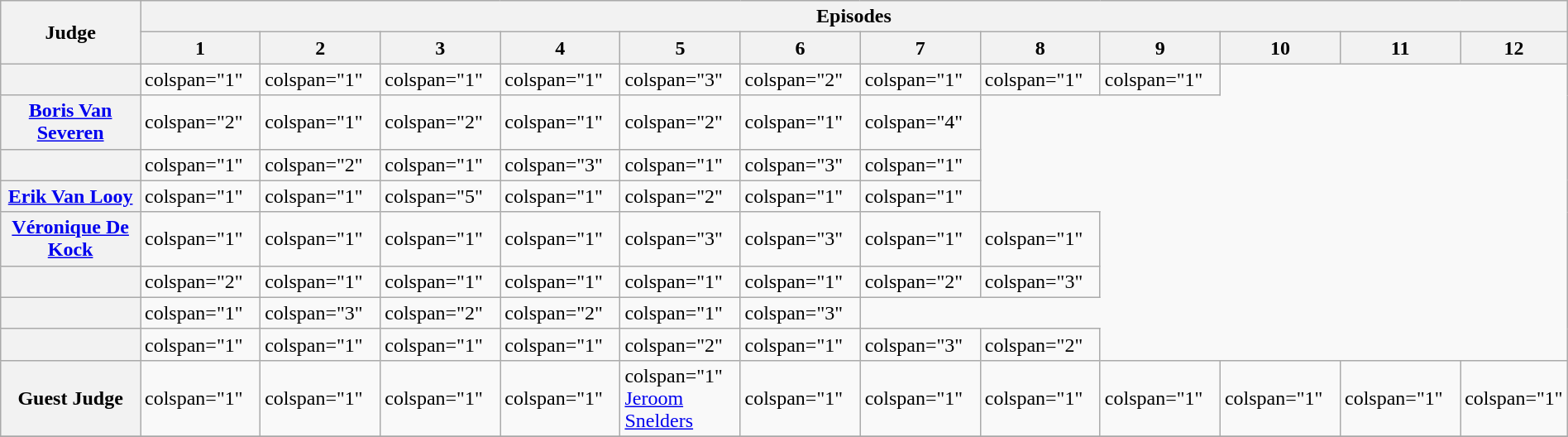<table class="wikitable plainrowheaders collapsible mw-collapsible" style="width:100%">
<tr>
<th rowspan="2" style="width:10%">Judge</th>
<th colspan="12">Episodes</th>
</tr>
<tr>
<th style="width:8%">1</th>
<th style="width:8%">2</th>
<th style="width:8%">3</th>
<th style="width:8%">4</th>
<th style="width:8%">5</th>
<th style="width:8%">6</th>
<th style="width:8%">7</th>
<th style="width:8%">8</th>
<th style="width:8%">9</th>
<th style="width:8%">10</th>
<th style="width:8%">11</th>
<th style="width:8%">12</th>
</tr>
<tr>
<th scope="row" style="text-align:center"></th>
<td>colspan="1" </td>
<td>colspan="1" </td>
<td>colspan="1" </td>
<td>colspan="1" </td>
<td>colspan="3" </td>
<td>colspan="2" </td>
<td>colspan="1" </td>
<td>colspan="1" </td>
<td>colspan="1" </td>
</tr>
<tr>
<th scope="row" style="text-align:center"><a href='#'>Boris Van Severen</a></th>
<td>colspan="2" </td>
<td>colspan="1" </td>
<td>colspan="2" </td>
<td>colspan="1" </td>
<td>colspan="2" </td>
<td>colspan="1" </td>
<td>colspan="4" </td>
</tr>
<tr>
<th scope="row" style="text-align:center"></th>
<td>colspan="1" </td>
<td>colspan="2" </td>
<td>colspan="1" </td>
<td>colspan="3" </td>
<td>colspan="1" </td>
<td>colspan="3" </td>
<td>colspan="1" </td>
</tr>
<tr>
<th scope="row" style="text-align:center"><a href='#'>Erik Van Looy</a></th>
<td>colspan="1" </td>
<td>colspan="1" </td>
<td>colspan="5" </td>
<td>colspan="1" </td>
<td>colspan="2" </td>
<td>colspan="1" </td>
<td>colspan="1" </td>
</tr>
<tr>
<th scope="row" style="text-align:center"><a href='#'>Véronique De Kock</a></th>
<td>colspan="1" </td>
<td>colspan="1" </td>
<td>colspan="1" </td>
<td>colspan="1" </td>
<td>colspan="3" </td>
<td>colspan="3" </td>
<td>colspan="1" </td>
<td>colspan="1" </td>
</tr>
<tr>
<th scope="row" style="text-align:center"></th>
<td>colspan="2" </td>
<td>colspan="1" </td>
<td>colspan="1" </td>
<td>colspan="1" </td>
<td>colspan="1" </td>
<td>colspan="1" </td>
<td>colspan="2" </td>
<td>colspan="3" </td>
</tr>
<tr>
<th scope="row" style="text-align:center"></th>
<td>colspan="1" </td>
<td>colspan="3" </td>
<td>colspan="2" </td>
<td>colspan="2" </td>
<td>colspan="1" </td>
<td>colspan="3" </td>
</tr>
<tr>
<th scope="row" style="text-align:center"></th>
<td>colspan="1" </td>
<td>colspan="1" </td>
<td>colspan="1" </td>
<td>colspan="1" </td>
<td>colspan="2" </td>
<td>colspan="1" </td>
<td>colspan="3" </td>
<td>colspan="2" </td>
</tr>
<tr>
<th scope="row" style="text-align:center">Guest Judge</th>
<td>colspan="1"  </td>
<td>colspan="1"  </td>
<td>colspan="1"  </td>
<td>colspan="1"  </td>
<td>colspan="1"  <a href='#'>Jeroom Snelders</a></td>
<td>colspan="1"  </td>
<td>colspan="1" </td>
<td>colspan="1"  </td>
<td>colspan="1"  </td>
<td>colspan="1" </td>
<td>colspan="1" </td>
<td>colspan="1" </td>
</tr>
<tr>
</tr>
</table>
